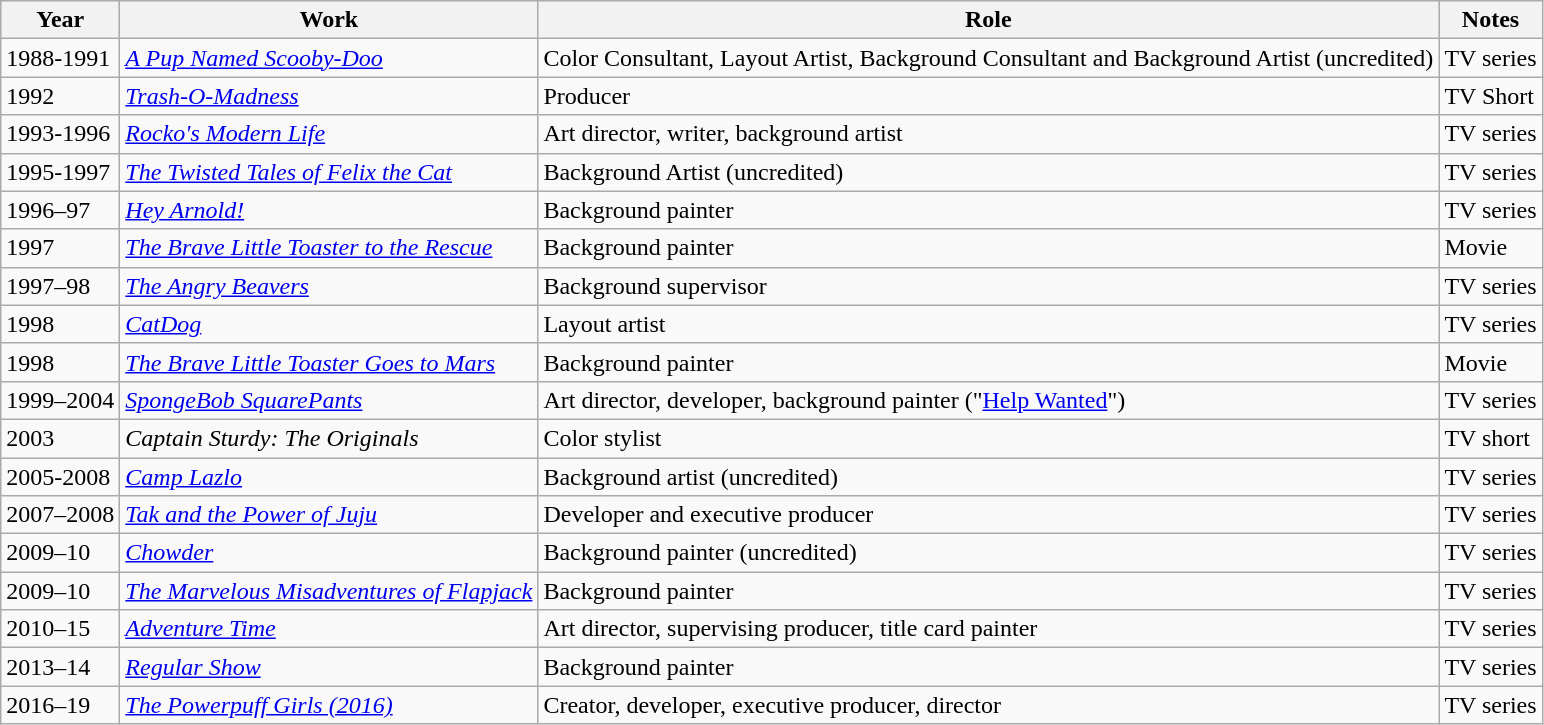<table class="wikitable sortable">
<tr>
<th>Year</th>
<th>Work</th>
<th>Role</th>
<th>Notes</th>
</tr>
<tr>
<td>1988-1991</td>
<td><em><a href='#'>A Pup Named Scooby-Doo</a></em></td>
<td>Color Consultant, Layout Artist, Background Consultant and Background Artist (uncredited)</td>
<td>TV series</td>
</tr>
<tr>
<td>1992</td>
<td><em><a href='#'>Trash-O-Madness</a></em></td>
<td>Producer</td>
<td>TV Short</td>
</tr>
<tr>
<td>1993-1996</td>
<td><em><a href='#'>Rocko's Modern Life</a></em></td>
<td>Art director, writer, background artist</td>
<td>TV series</td>
</tr>
<tr>
<td>1995-1997</td>
<td><em><a href='#'>The Twisted Tales of Felix the Cat</a></em></td>
<td>Background Artist (uncredited)</td>
<td>TV series</td>
</tr>
<tr>
<td>1996–97</td>
<td><em><a href='#'>Hey Arnold!</a></em></td>
<td>Background painter</td>
<td>TV series</td>
</tr>
<tr>
<td>1997</td>
<td><em><a href='#'>The Brave Little Toaster to the Rescue</a></em></td>
<td>Background painter</td>
<td>Movie</td>
</tr>
<tr>
<td>1997–98</td>
<td><em><a href='#'>The Angry Beavers</a></em></td>
<td>Background supervisor</td>
<td>TV series</td>
</tr>
<tr>
<td>1998</td>
<td><em><a href='#'>CatDog</a></em></td>
<td>Layout artist</td>
<td>TV series</td>
</tr>
<tr>
<td>1998</td>
<td><em><a href='#'>The Brave Little Toaster Goes to Mars</a></em></td>
<td>Background painter</td>
<td>Movie</td>
</tr>
<tr>
<td>1999–2004</td>
<td><em><a href='#'>SpongeBob SquarePants</a></em></td>
<td>Art director, developer, background painter ("<a href='#'>Help Wanted</a>")</td>
<td>TV series</td>
</tr>
<tr>
<td>2003</td>
<td><em>Captain Sturdy: The Originals</em></td>
<td>Color stylist</td>
<td>TV short</td>
</tr>
<tr>
<td>2005-2008</td>
<td><em><a href='#'>Camp Lazlo</a></em></td>
<td>Background artist (uncredited)</td>
<td>TV series</td>
</tr>
<tr>
<td>2007–2008</td>
<td><em><a href='#'>Tak and the Power of Juju</a></em></td>
<td>Developer and executive producer</td>
<td>TV series</td>
</tr>
<tr>
<td>2009–10</td>
<td><em><a href='#'>Chowder</a></em></td>
<td>Background painter (uncredited)</td>
<td>TV series</td>
</tr>
<tr>
<td>2009–10</td>
<td><em><a href='#'>The Marvelous Misadventures of Flapjack</a></em></td>
<td>Background painter</td>
<td>TV series</td>
</tr>
<tr>
<td>2010–15</td>
<td><em><a href='#'>Adventure Time</a></em></td>
<td>Art director, supervising producer, title card painter</td>
<td>TV series</td>
</tr>
<tr>
<td>2013–14</td>
<td><em><a href='#'>Regular Show</a></em></td>
<td>Background painter</td>
<td>TV series</td>
</tr>
<tr>
<td>2016–19</td>
<td><em><a href='#'>The Powerpuff Girls (2016)</a></em></td>
<td>Creator, developer, executive producer, director</td>
<td>TV series</td>
</tr>
</table>
